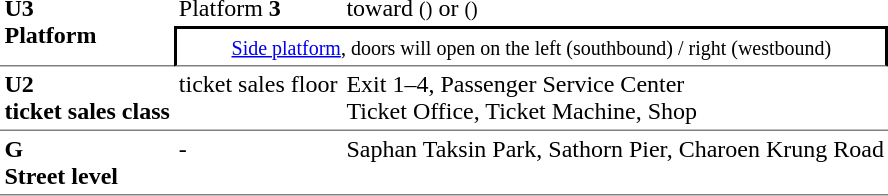<table table border=0 cellspacing=0 cellpadding=3>
<tr>
<td style = "border-bottom:solid 1px gray;" rowspan=3 valign=top><strong>U3<br>Platform<br></strong></td>
</tr>
<tr>
<td>Platform <span><strong>3</strong></span></td>
<td> toward  <small>()</small> or  <small>()</small></td>
</tr>
<tr>
<td style = "border-top:solid 2px black;border-right:solid 2px black;border-left:solid 2px black;border-bottom:solid 1px gray;text-align:center;" colspan=2><small><a href='#'>Side platform</a>, doors will open on the left (southbound) / right (westbound)</small></td>
</tr>
<tr>
<td style = "border-bottom:solid 1px gray;" rowspan=1 valign=top><strong>U2<br>ticket sales class<br></strong></td>
<td style = "border-bottom:solid 1px gray;" valign=top>ticket sales floor</td>
<td style = "border-bottom:solid 1px gray;" valign=top>Exit 1–4, Passenger Service Center<br>Ticket Office, Ticket Machine, Shop</td>
</tr>
<tr>
<td style = "border-bottom:solid 1px gray;" rowspan=1 valign=top><strong>G<br>Street level<br></strong></td>
<td style = "border-bottom:solid 1px gray;" valign=top>-</td>
<td style = "border-bottom:solid 1px gray;" valign=top>Saphan Taksin Park, Sathorn Pier, Charoen Krung Road</td>
</tr>
</table>
